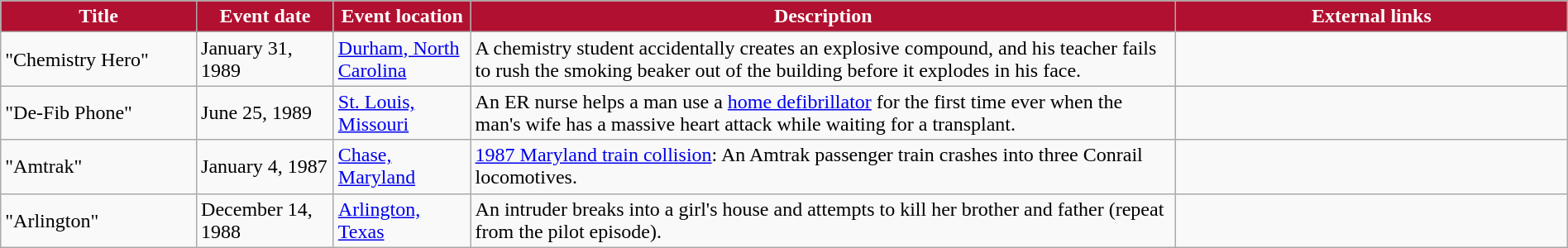<table class="wikitable" style="width: 100%;">
<tr>
<th style="background: #B11030; color: #FFFFFF; width: 10%;">Title</th>
<th style="background: #B11030; color: #FFFFFF; width: 7%;">Event date</th>
<th style="background: #B11030; color: #FFFFFF; width: 7%;">Event location</th>
<th style="background: #B11030; color: #FFFFFF; width: 36%;">Description</th>
<th style="background: #B11030; color: #FFFFFF; width: 20%;">External links</th>
</tr>
<tr>
<td>"Chemistry Hero"</td>
<td>January 31, 1989</td>
<td><a href='#'>Durham, North Carolina</a></td>
<td>A chemistry student accidentally creates an explosive compound, and his teacher fails to rush the smoking beaker out of the building before it explodes in his face.</td>
<td></td>
</tr>
<tr>
<td>"De-Fib Phone"</td>
<td>June 25, 1989</td>
<td><a href='#'>St. Louis, Missouri</a></td>
<td>An ER nurse helps a man use a <a href='#'>home defibrillator</a> for the first time ever when the man's wife has a massive heart attack while waiting for a transplant.</td>
<td></td>
</tr>
<tr>
<td>"Amtrak"</td>
<td>January 4, 1987</td>
<td><a href='#'>Chase, Maryland</a></td>
<td><a href='#'>1987 Maryland train collision</a>: An Amtrak passenger train crashes into three Conrail locomotives.</td>
<td></td>
</tr>
<tr>
<td>"Arlington"</td>
<td>December 14, 1988</td>
<td><a href='#'>Arlington, Texas</a></td>
<td>An intruder breaks into a girl's house and attempts to kill her brother and father (repeat from the pilot episode).</td>
<td></td>
</tr>
</table>
